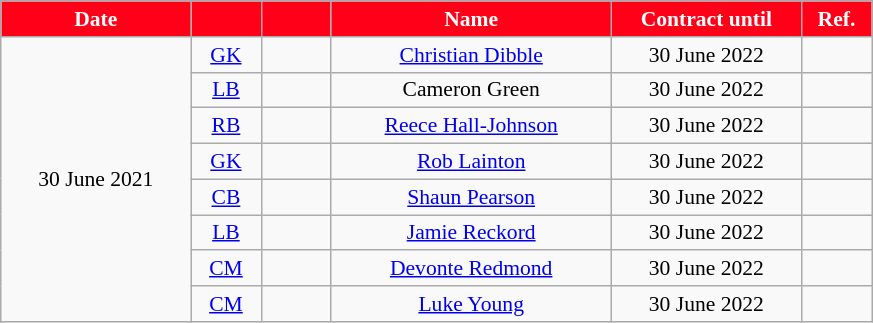<table class="wikitable plainrowheaders sortable" style="text-align:center; font-size:90%">
<tr>
<th style="background:#ff0018; color:#fff; width:120px;">Date</th>
<th style="background:#ff0018; color:#fff; width:40px;"></th>
<th style="background:#ff0018; color:#fff; width:40px;"></th>
<th style="background:#ff0018; color:#fff; width:180px;">Name</th>
<th style="background:#ff0018; color:#fff; width:120px;">Contract until</th>
<th style="background:#ff0018; color:#fff; width:40px;">Ref.</th>
</tr>
<tr>
<td rowspan="8">30 June 2021</td>
<td><a href='#'>GK</a></td>
<td></td>
<td><a href='#'>Christian Dibble</a></td>
<td>30 June 2022</td>
<td></td>
</tr>
<tr>
<td><a href='#'>LB</a></td>
<td></td>
<td>Cameron Green</td>
<td>30 June 2022</td>
<td></td>
</tr>
<tr>
<td><a href='#'>R</a><a href='#'>B</a></td>
<td></td>
<td><a href='#'>Reece Hall-Johnson</a></td>
<td>30 June 2022</td>
<td></td>
</tr>
<tr>
<td><a href='#'>GK</a></td>
<td></td>
<td><a href='#'>Rob Lainton</a></td>
<td>30 June 2022</td>
<td></td>
</tr>
<tr>
<td><a href='#'>CB</a></td>
<td></td>
<td><a href='#'>Shaun Pearson</a></td>
<td>30 June 2022</td>
<td></td>
</tr>
<tr>
<td><a href='#'>LB</a></td>
<td></td>
<td><a href='#'>Jamie Reckord</a></td>
<td>30 June 2022</td>
<td></td>
</tr>
<tr>
<td><a href='#'>CM</a></td>
<td></td>
<td><a href='#'>Devonte Redmond</a></td>
<td>30 June 2022</td>
<td></td>
</tr>
<tr>
<td><a href='#'>CM</a></td>
<td></td>
<td><a href='#'>Luke Young</a></td>
<td>30 June 2022</td>
<td></td>
</tr>
</table>
